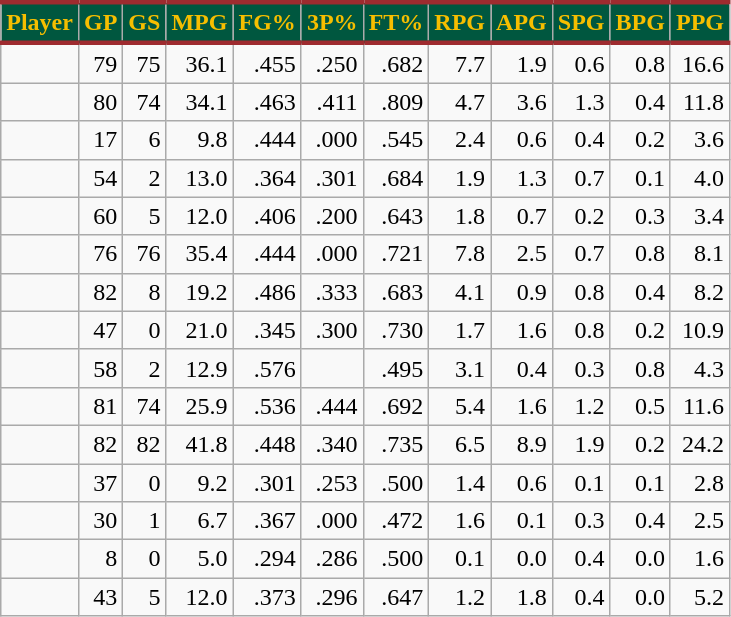<table class="wikitable sortable" style="text-align:right;">
<tr>
<th style="background:#00573F; color:#F6BE00; border-top:#9E2B2F 3px solid; border-bottom:#9E2B2F 3px solid;">Player</th>
<th style="background:#00573F; color:#F6BE00; border-top:#9E2B2F 3px solid; border-bottom:#9E2B2F 3px solid;">GP</th>
<th style="background:#00573F; color:#F6BE00; border-top:#9E2B2F 3px solid; border-bottom:#9E2B2F 3px solid;">GS</th>
<th style="background:#00573F; color:#F6BE00; border-top:#9E2B2F 3px solid; border-bottom:#9E2B2F 3px solid;">MPG</th>
<th style="background:#00573F; color:#F6BE00; border-top:#9E2B2F 3px solid; border-bottom:#9E2B2F 3px solid;">FG%</th>
<th style="background:#00573F; color:#F6BE00; border-top:#9E2B2F 3px solid; border-bottom:#9E2B2F 3px solid;">3P%</th>
<th style="background:#00573F; color:#F6BE00; border-top:#9E2B2F 3px solid; border-bottom:#9E2B2F 3px solid;">FT%</th>
<th style="background:#00573F; color:#F6BE00; border-top:#9E2B2F 3px solid; border-bottom:#9E2B2F 3px solid;">RPG</th>
<th style="background:#00573F; color:#F6BE00; border-top:#9E2B2F 3px solid; border-bottom:#9E2B2F 3px solid;">APG</th>
<th style="background:#00573F; color:#F6BE00; border-top:#9E2B2F 3px solid; border-bottom:#9E2B2F 3px solid;">SPG</th>
<th style="background:#00573F; color:#F6BE00; border-top:#9E2B2F 3px solid; border-bottom:#9E2B2F 3px solid;">BPG</th>
<th style="background:#00573F; color:#F6BE00; border-top:#9E2B2F 3px solid; border-bottom:#9E2B2F 3px solid;">PPG</th>
</tr>
<tr>
<td></td>
<td>79</td>
<td>75</td>
<td>36.1</td>
<td>.455</td>
<td>.250</td>
<td>.682</td>
<td>7.7</td>
<td>1.9</td>
<td>0.6</td>
<td>0.8</td>
<td>16.6</td>
</tr>
<tr>
<td></td>
<td>80</td>
<td>74</td>
<td>34.1</td>
<td>.463</td>
<td>.411</td>
<td>.809</td>
<td>4.7</td>
<td>3.6</td>
<td>1.3</td>
<td>0.4</td>
<td>11.8</td>
</tr>
<tr>
<td></td>
<td>17</td>
<td>6</td>
<td>9.8</td>
<td>.444</td>
<td>.000</td>
<td>.545</td>
<td>2.4</td>
<td>0.6</td>
<td>0.4</td>
<td>0.2</td>
<td>3.6</td>
</tr>
<tr>
<td></td>
<td>54</td>
<td>2</td>
<td>13.0</td>
<td>.364</td>
<td>.301</td>
<td>.684</td>
<td>1.9</td>
<td>1.3</td>
<td>0.7</td>
<td>0.1</td>
<td>4.0</td>
</tr>
<tr>
<td></td>
<td>60</td>
<td>5</td>
<td>12.0</td>
<td>.406</td>
<td>.200</td>
<td>.643</td>
<td>1.8</td>
<td>0.7</td>
<td>0.2</td>
<td>0.3</td>
<td>3.4</td>
</tr>
<tr>
<td></td>
<td>76</td>
<td>76</td>
<td>35.4</td>
<td>.444</td>
<td>.000</td>
<td>.721</td>
<td>7.8</td>
<td>2.5</td>
<td>0.7</td>
<td>0.8</td>
<td>8.1</td>
</tr>
<tr>
<td></td>
<td>82</td>
<td>8</td>
<td>19.2</td>
<td>.486</td>
<td>.333</td>
<td>.683</td>
<td>4.1</td>
<td>0.9</td>
<td>0.8</td>
<td>0.4</td>
<td>8.2</td>
</tr>
<tr>
<td></td>
<td>47</td>
<td>0</td>
<td>21.0</td>
<td>.345</td>
<td>.300</td>
<td>.730</td>
<td>1.7</td>
<td>1.6</td>
<td>0.8</td>
<td>0.2</td>
<td>10.9</td>
</tr>
<tr>
<td></td>
<td>58</td>
<td>2</td>
<td>12.9</td>
<td>.576</td>
<td></td>
<td>.495</td>
<td>3.1</td>
<td>0.4</td>
<td>0.3</td>
<td>0.8</td>
<td>4.3</td>
</tr>
<tr>
<td></td>
<td>81</td>
<td>74</td>
<td>25.9</td>
<td>.536</td>
<td>.444</td>
<td>.692</td>
<td>5.4</td>
<td>1.6</td>
<td>1.2</td>
<td>0.5</td>
<td>11.6</td>
</tr>
<tr>
<td></td>
<td>82</td>
<td>82</td>
<td>41.8</td>
<td>.448</td>
<td>.340</td>
<td>.735</td>
<td>6.5</td>
<td>8.9</td>
<td>1.9</td>
<td>0.2</td>
<td>24.2</td>
</tr>
<tr>
<td></td>
<td>37</td>
<td>0</td>
<td>9.2</td>
<td>.301</td>
<td>.253</td>
<td>.500</td>
<td>1.4</td>
<td>0.6</td>
<td>0.1</td>
<td>0.1</td>
<td>2.8</td>
</tr>
<tr>
<td></td>
<td>30</td>
<td>1</td>
<td>6.7</td>
<td>.367</td>
<td>.000</td>
<td>.472</td>
<td>1.6</td>
<td>0.1</td>
<td>0.3</td>
<td>0.4</td>
<td>2.5</td>
</tr>
<tr>
<td></td>
<td>8</td>
<td>0</td>
<td>5.0</td>
<td>.294</td>
<td>.286</td>
<td>.500</td>
<td>0.1</td>
<td>0.0</td>
<td>0.4</td>
<td>0.0</td>
<td>1.6</td>
</tr>
<tr>
<td></td>
<td>43</td>
<td>5</td>
<td>12.0</td>
<td>.373</td>
<td>.296</td>
<td>.647</td>
<td>1.2</td>
<td>1.8</td>
<td>0.4</td>
<td>0.0</td>
<td>5.2</td>
</tr>
</table>
